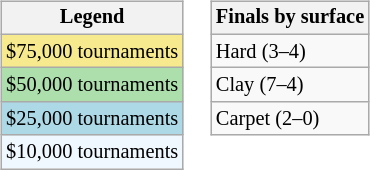<table>
<tr valign=top>
<td><br><table class=wikitable style="font-size:85%">
<tr>
<th>Legend</th>
</tr>
<tr style="background:#f7e98e;">
<td>$75,000 tournaments</td>
</tr>
<tr style="background:#addfad;">
<td>$50,000 tournaments</td>
</tr>
<tr style="background:lightblue;">
<td>$25,000 tournaments</td>
</tr>
<tr style="background:#f0f8ff;">
<td>$10,000 tournaments</td>
</tr>
</table>
</td>
<td><br><table class=wikitable style=font-size:85%>
<tr>
<th>Finals by surface</th>
</tr>
<tr>
<td>Hard (3–4)</td>
</tr>
<tr>
<td>Clay (7–4)</td>
</tr>
<tr>
<td>Carpet (2–0)</td>
</tr>
</table>
</td>
</tr>
</table>
